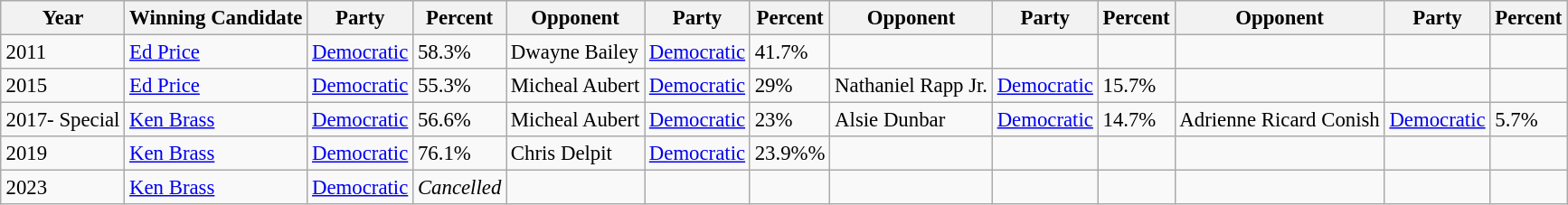<table class="wikitable" style="margin:0.5em auto; font-size:95%;">
<tr>
<th>Year</th>
<th>Winning Candidate</th>
<th>Party</th>
<th>Percent</th>
<th>Opponent</th>
<th>Party</th>
<th>Percent</th>
<th>Opponent</th>
<th>Party</th>
<th>Percent</th>
<th>Opponent</th>
<th>Party</th>
<th>Percent</th>
</tr>
<tr>
<td>2011</td>
<td><a href='#'>Ed Price</a></td>
<td><a href='#'>Democratic</a></td>
<td>58.3%</td>
<td>Dwayne Bailey</td>
<td><a href='#'>Democratic</a></td>
<td>41.7%</td>
<td></td>
<td></td>
<td></td>
<td></td>
<td></td>
<td></td>
</tr>
<tr>
<td>2015</td>
<td><a href='#'>Ed Price</a></td>
<td><a href='#'>Democratic</a></td>
<td>55.3%</td>
<td>Micheal Aubert</td>
<td><a href='#'>Democratic</a></td>
<td>29%</td>
<td>Nathaniel Rapp Jr.</td>
<td><a href='#'>Democratic</a></td>
<td>15.7%</td>
<td></td>
<td></td>
<td></td>
</tr>
<tr>
<td>2017- Special</td>
<td><a href='#'>Ken Brass</a></td>
<td><a href='#'>Democratic</a></td>
<td>56.6%</td>
<td>Micheal Aubert</td>
<td><a href='#'>Democratic</a></td>
<td>23%</td>
<td>Alsie Dunbar</td>
<td><a href='#'>Democratic</a></td>
<td>14.7%</td>
<td>Adrienne Ricard Conish</td>
<td><a href='#'>Democratic</a></td>
<td>5.7%</td>
</tr>
<tr>
<td>2019</td>
<td><a href='#'>Ken Brass</a></td>
<td><a href='#'>Democratic</a></td>
<td>76.1%</td>
<td>Chris Delpit</td>
<td><a href='#'>Democratic</a></td>
<td>23.9%%</td>
<td></td>
<td></td>
<td></td>
<td></td>
<td></td>
<td></td>
</tr>
<tr>
<td>2023</td>
<td><a href='#'>Ken Brass</a></td>
<td><a href='#'>Democratic</a></td>
<td><em>Cancelled</em></td>
<td></td>
<td></td>
<td></td>
<td></td>
<td></td>
<td></td>
<td></td>
<td></td>
<td></td>
</tr>
</table>
